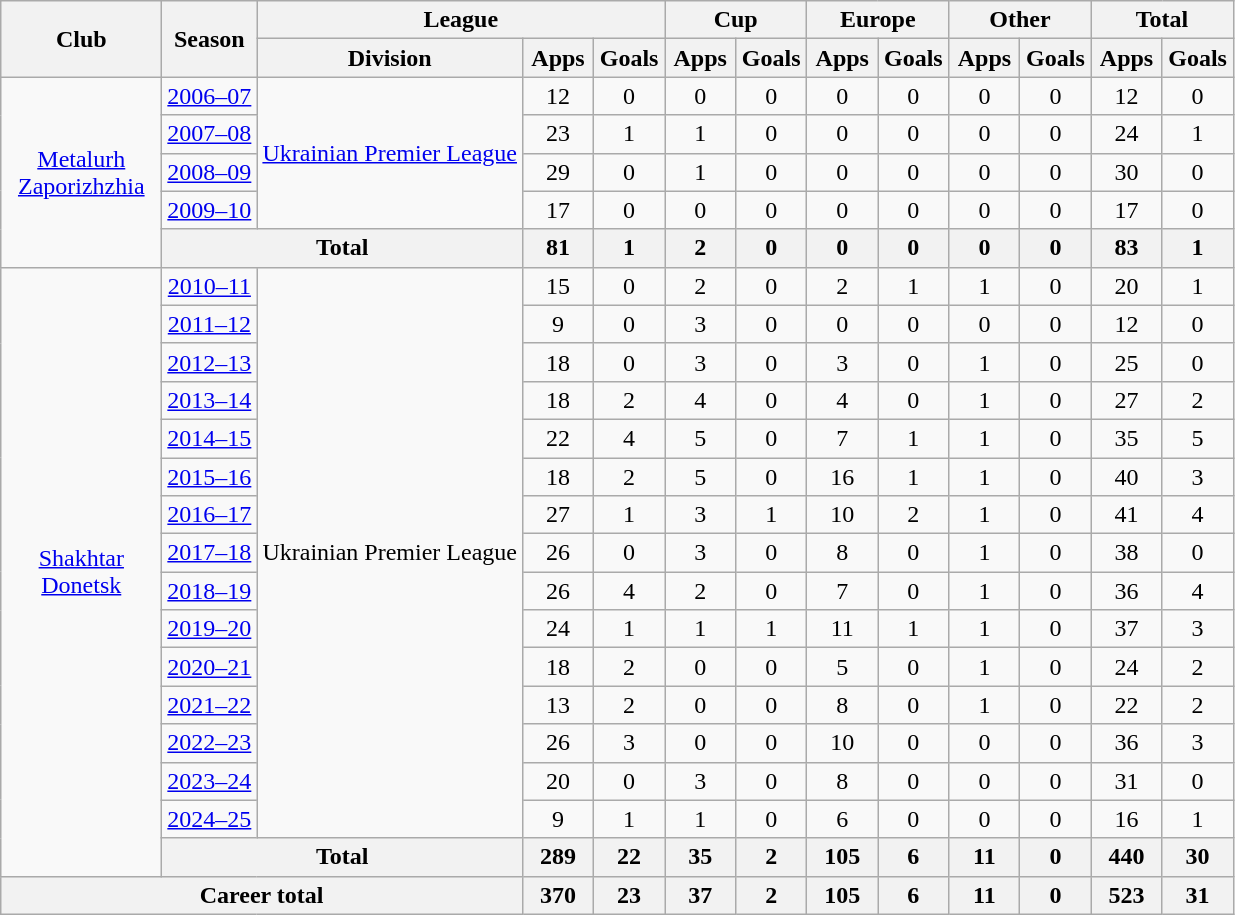<table class="wikitable" style="text-align:center">
<tr>
<th rowspan="2" width="100">Club</th>
<th rowspan="2">Season</th>
<th colspan="3">League</th>
<th colspan="2">Cup</th>
<th colspan="2">Europe</th>
<th colspan="2">Other</th>
<th colspan="2">Total</th>
</tr>
<tr>
<th>Division</th>
<th width="40">Apps</th>
<th width="40">Goals</th>
<th width="40">Apps</th>
<th width="40">Goals</th>
<th width="40">Apps</th>
<th width="40">Goals</th>
<th width="40">Apps</th>
<th width="40">Goals</th>
<th width="40">Apps</th>
<th width="40">Goals</th>
</tr>
<tr>
<td rowspan="5"><a href='#'>Metalurh Zaporizhzhia</a></td>
<td><a href='#'>2006–07</a></td>
<td rowspan="4"><a href='#'>Ukrainian Premier League</a></td>
<td>12</td>
<td>0</td>
<td>0</td>
<td>0</td>
<td>0</td>
<td>0</td>
<td>0</td>
<td>0</td>
<td>12</td>
<td>0</td>
</tr>
<tr>
<td><a href='#'>2007–08</a></td>
<td>23</td>
<td>1</td>
<td>1</td>
<td>0</td>
<td>0</td>
<td>0</td>
<td>0</td>
<td>0</td>
<td>24</td>
<td>1</td>
</tr>
<tr>
<td><a href='#'>2008–09</a></td>
<td>29</td>
<td>0</td>
<td>1</td>
<td>0</td>
<td>0</td>
<td>0</td>
<td>0</td>
<td>0</td>
<td>30</td>
<td>0</td>
</tr>
<tr>
<td><a href='#'>2009–10</a></td>
<td>17</td>
<td>0</td>
<td>0</td>
<td>0</td>
<td>0</td>
<td>0</td>
<td>0</td>
<td>0</td>
<td>17</td>
<td>0</td>
</tr>
<tr>
<th colspan="2">Total</th>
<th>81</th>
<th>1</th>
<th>2</th>
<th>0</th>
<th>0</th>
<th>0</th>
<th>0</th>
<th>0</th>
<th>83</th>
<th>1</th>
</tr>
<tr>
<td rowspan="16"><a href='#'>Shakhtar Donetsk</a></td>
<td><a href='#'>2010–11</a></td>
<td rowspan="15">Ukrainian Premier League</td>
<td>15</td>
<td>0</td>
<td>2</td>
<td>0</td>
<td>2</td>
<td>1</td>
<td>1</td>
<td>0</td>
<td>20</td>
<td>1</td>
</tr>
<tr>
<td><a href='#'>2011–12</a></td>
<td>9</td>
<td>0</td>
<td>3</td>
<td>0</td>
<td>0</td>
<td>0</td>
<td>0</td>
<td>0</td>
<td>12</td>
<td>0</td>
</tr>
<tr>
<td><a href='#'>2012–13</a></td>
<td>18</td>
<td>0</td>
<td>3</td>
<td>0</td>
<td>3</td>
<td>0</td>
<td>1</td>
<td>0</td>
<td>25</td>
<td>0</td>
</tr>
<tr>
<td><a href='#'>2013–14</a></td>
<td>18</td>
<td>2</td>
<td>4</td>
<td>0</td>
<td>4</td>
<td>0</td>
<td>1</td>
<td>0</td>
<td>27</td>
<td>2</td>
</tr>
<tr>
<td><a href='#'>2014–15</a></td>
<td>22</td>
<td>4</td>
<td>5</td>
<td>0</td>
<td>7</td>
<td>1</td>
<td>1</td>
<td>0</td>
<td>35</td>
<td>5</td>
</tr>
<tr>
<td><a href='#'>2015–16</a></td>
<td>18</td>
<td>2</td>
<td>5</td>
<td>0</td>
<td>16</td>
<td>1</td>
<td>1</td>
<td>0</td>
<td>40</td>
<td>3</td>
</tr>
<tr>
<td><a href='#'>2016–17</a></td>
<td>27</td>
<td>1</td>
<td>3</td>
<td>1</td>
<td>10</td>
<td>2</td>
<td>1</td>
<td>0</td>
<td>41</td>
<td>4</td>
</tr>
<tr>
<td><a href='#'>2017–18</a></td>
<td>26</td>
<td>0</td>
<td>3</td>
<td>0</td>
<td>8</td>
<td>0</td>
<td>1</td>
<td>0</td>
<td>38</td>
<td>0</td>
</tr>
<tr>
<td><a href='#'>2018–19</a></td>
<td>26</td>
<td>4</td>
<td>2</td>
<td>0</td>
<td>7</td>
<td>0</td>
<td>1</td>
<td>0</td>
<td>36</td>
<td>4</td>
</tr>
<tr>
<td><a href='#'>2019–20</a></td>
<td>24</td>
<td>1</td>
<td>1</td>
<td>1</td>
<td>11</td>
<td>1</td>
<td>1</td>
<td>0</td>
<td>37</td>
<td>3</td>
</tr>
<tr>
<td><a href='#'>2020–21</a></td>
<td>18</td>
<td>2</td>
<td>0</td>
<td>0</td>
<td>5</td>
<td>0</td>
<td>1</td>
<td>0</td>
<td>24</td>
<td>2</td>
</tr>
<tr>
<td><a href='#'>2021–22</a></td>
<td>13</td>
<td>2</td>
<td>0</td>
<td>0</td>
<td>8</td>
<td>0</td>
<td>1</td>
<td>0</td>
<td>22</td>
<td>2</td>
</tr>
<tr>
<td><a href='#'>2022–23</a></td>
<td>26</td>
<td>3</td>
<td>0</td>
<td>0</td>
<td>10</td>
<td>0</td>
<td>0</td>
<td>0</td>
<td>36</td>
<td>3</td>
</tr>
<tr>
<td><a href='#'>2023–24</a></td>
<td>20</td>
<td>0</td>
<td>3</td>
<td>0</td>
<td>8</td>
<td>0</td>
<td>0</td>
<td>0</td>
<td>31</td>
<td>0</td>
</tr>
<tr>
<td><a href='#'>2024–25</a></td>
<td>9</td>
<td>1</td>
<td>1</td>
<td>0</td>
<td>6</td>
<td>0</td>
<td>0</td>
<td>0</td>
<td>16</td>
<td>1</td>
</tr>
<tr>
<th colspan="2">Total</th>
<th>289</th>
<th>22</th>
<th>35</th>
<th>2</th>
<th>105</th>
<th>6</th>
<th>11</th>
<th>0</th>
<th>440</th>
<th>30</th>
</tr>
<tr>
<th colspan="3">Career total</th>
<th>370</th>
<th>23</th>
<th>37</th>
<th>2</th>
<th>105</th>
<th>6</th>
<th>11</th>
<th>0</th>
<th>523</th>
<th>31</th>
</tr>
</table>
